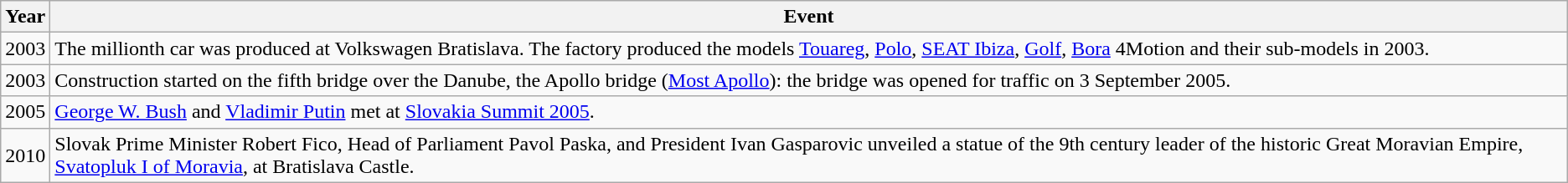<table class="wikitable">
<tr>
<th>Year</th>
<th>Event</th>
</tr>
<tr>
<td>2003</td>
<td>The millionth car was produced at Volkswagen Bratislava. The factory produced the models <a href='#'>Touareg</a>, <a href='#'>Polo</a>, <a href='#'>SEAT Ibiza</a>, <a href='#'>Golf</a>, <a href='#'>Bora</a> 4Motion and their sub-models in 2003.</td>
</tr>
<tr>
<td>2003</td>
<td>Construction started on the fifth bridge over the Danube, the Apollo bridge (<a href='#'>Most Apollo</a>): the bridge was opened for traffic on 3 September 2005.</td>
</tr>
<tr>
<td>2005</td>
<td><a href='#'>George W. Bush</a> and <a href='#'>Vladimir Putin</a> met at <a href='#'>Slovakia Summit 2005</a>.</td>
</tr>
<tr>
<td>2010</td>
<td>Slovak Prime Minister Robert Fico, Head of Parliament Pavol Paska, and President Ivan Gasparovic unveiled a statue of the 9th century leader of the historic Great Moravian Empire, <a href='#'>Svatopluk I of Moravia</a>, at Bratislava Castle.</td>
</tr>
</table>
